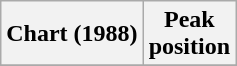<table class="wikitable plainrowheaders" style="text-align:center">
<tr>
<th scope="col">Chart (1988)</th>
<th scope="col">Peak<br>position</th>
</tr>
<tr>
</tr>
</table>
